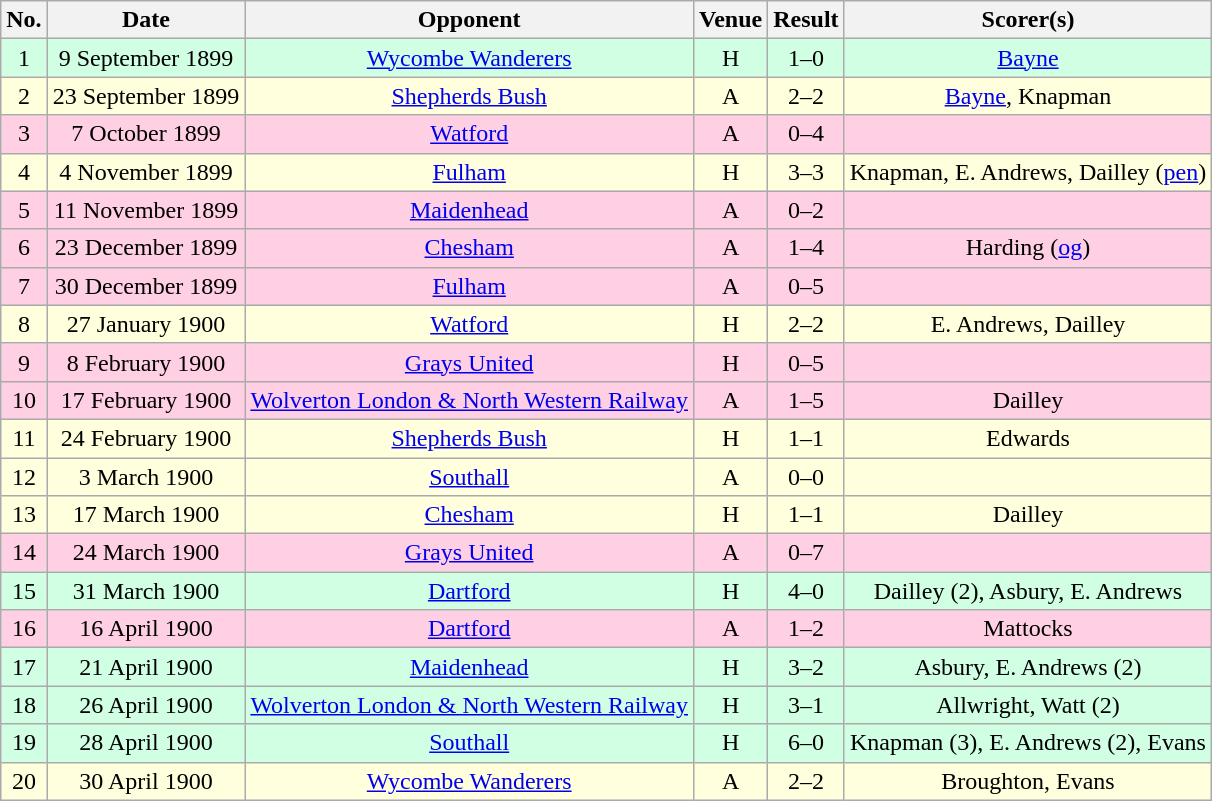<table class="wikitable sortable" style="text-align:center;">
<tr>
<th>No.</th>
<th>Date</th>
<th>Opponent</th>
<th>Venue</th>
<th>Result</th>
<th>Scorer(s)</th>
</tr>
<tr style="background:#d0ffe3;">
<td>1</td>
<td>9 September 1899</td>
<td><a href='#'>Wycombe Wanderers</a></td>
<td>H</td>
<td>1–0</td>
<td><a href='#'>Bayne</a></td>
</tr>
<tr style="background:#ffd;">
<td>2</td>
<td>23 September 1899</td>
<td><a href='#'>Shepherds Bush</a></td>
<td>A</td>
<td>2–2</td>
<td><a href='#'>Bayne</a>, Knapman</td>
</tr>
<tr style="background:#ffd0e3;">
<td>3</td>
<td>7 October 1899</td>
<td><a href='#'>Watford</a></td>
<td>A</td>
<td>0–4</td>
<td></td>
</tr>
<tr style="background:#ffd;">
<td>4</td>
<td>4 November 1899</td>
<td><a href='#'>Fulham</a></td>
<td>H</td>
<td>3–3</td>
<td>Knapman, E. Andrews, Dailley (<a href='#'>pen</a>)</td>
</tr>
<tr style="background:#ffd0e3;">
<td>5</td>
<td>11 November 1899</td>
<td><a href='#'>Maidenhead</a></td>
<td>A</td>
<td>0–2</td>
<td></td>
</tr>
<tr style="background:#ffd0e3;">
<td>6</td>
<td>23 December 1899</td>
<td><a href='#'>Chesham</a></td>
<td>A</td>
<td>1–4</td>
<td>Harding (<a href='#'>og</a>)</td>
</tr>
<tr style="background:#ffd0e3;">
<td>7</td>
<td>30 December 1899</td>
<td><a href='#'>Fulham</a></td>
<td>A</td>
<td>0–5</td>
<td></td>
</tr>
<tr style="background:#ffd;">
<td>8</td>
<td>27 January 1900</td>
<td><a href='#'>Watford</a></td>
<td>H</td>
<td>2–2</td>
<td>E. Andrews, Dailley</td>
</tr>
<tr style="background:#ffd0e3;">
<td>9</td>
<td>8 February 1900</td>
<td><a href='#'>Grays United</a></td>
<td>H</td>
<td>0–5</td>
<td></td>
</tr>
<tr style="background:#ffd0e3;">
<td>10</td>
<td>17 February 1900</td>
<td><a href='#'>Wolverton London & North Western Railway</a></td>
<td>A</td>
<td>1–5</td>
<td>Dailley</td>
</tr>
<tr style="background:#ffd;">
<td>11</td>
<td>24 February 1900</td>
<td><a href='#'>Shepherds Bush</a></td>
<td>H</td>
<td>1–1</td>
<td>Edwards</td>
</tr>
<tr style="background:#ffd;">
<td>12</td>
<td>3 March 1900</td>
<td><a href='#'>Southall</a></td>
<td>A</td>
<td>0–0</td>
<td></td>
</tr>
<tr style="background:#ffd;">
<td>13</td>
<td>17 March 1900</td>
<td><a href='#'>Chesham</a></td>
<td>H</td>
<td>1–1</td>
<td>Dailley</td>
</tr>
<tr style="background:#ffd0e3;">
<td>14</td>
<td>24 March 1900</td>
<td><a href='#'>Grays United</a></td>
<td>A</td>
<td>0–7</td>
<td></td>
</tr>
<tr style="background:#d0ffe3;">
<td>15</td>
<td>31 March 1900</td>
<td><a href='#'>Dartford</a></td>
<td>H</td>
<td>4–0</td>
<td>Dailley (2), Asbury, E. Andrews</td>
</tr>
<tr style="background:#ffd0e3;">
<td>16</td>
<td>16 April 1900</td>
<td><a href='#'>Dartford</a></td>
<td>A</td>
<td>1–2</td>
<td>Mattocks</td>
</tr>
<tr style="background:#d0ffe3;">
<td>17</td>
<td>21 April 1900</td>
<td><a href='#'>Maidenhead</a></td>
<td>H</td>
<td>3–2</td>
<td>Asbury, E. Andrews (2)</td>
</tr>
<tr style="background:#d0ffe3;">
<td>18</td>
<td>26 April 1900</td>
<td><a href='#'>Wolverton London & North Western Railway</a></td>
<td>H</td>
<td>3–1</td>
<td>Allwright, Watt (2)</td>
</tr>
<tr style="background:#d0ffe3;">
<td>19</td>
<td>28 April 1900</td>
<td><a href='#'>Southall</a></td>
<td>H</td>
<td>6–0</td>
<td>Knapman (3), E. Andrews (2), Evans</td>
</tr>
<tr style="background:#ffd;">
<td>20</td>
<td>30 April 1900</td>
<td><a href='#'>Wycombe Wanderers</a></td>
<td>A</td>
<td>2–2</td>
<td>Broughton, Evans</td>
</tr>
</table>
